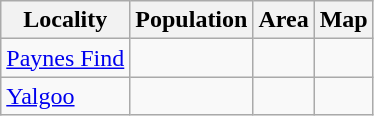<table class="wikitable sortable">
<tr>
<th>Locality</th>
<th data-sort-type=number>Population</th>
<th data-sort-type=number>Area</th>
<th>Map</th>
</tr>
<tr>
<td><a href='#'>Paynes Find</a></td>
<td></td>
<td></td>
<td></td>
</tr>
<tr>
<td><a href='#'>Yalgoo</a></td>
<td></td>
<td></td>
<td></td>
</tr>
</table>
